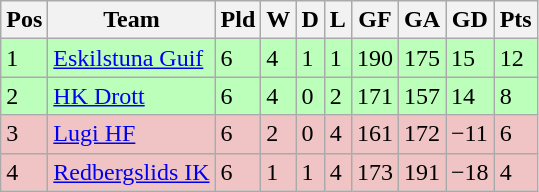<table class="wikitable">
<tr>
<th><span>Pos</span></th>
<th>Team</th>
<th><span>Pld</span></th>
<th><span>W</span></th>
<th><span>D</span></th>
<th><span>L</span></th>
<th><span>GF</span></th>
<th><span>GA</span></th>
<th><span>GD</span></th>
<th><span>Pts</span></th>
</tr>
<tr style="background:#bbffbb">
<td>1</td>
<td><a href='#'>Eskilstuna Guif</a></td>
<td>6</td>
<td>4</td>
<td>1</td>
<td>1</td>
<td>190</td>
<td>175</td>
<td>15</td>
<td>12</td>
</tr>
<tr style="background:#bbffbb">
<td>2</td>
<td><a href='#'>HK Drott</a></td>
<td>6</td>
<td>4</td>
<td>0</td>
<td>2</td>
<td>171</td>
<td>157</td>
<td>14</td>
<td>8</td>
</tr>
<tr style="background:#f0c4c4">
<td>3</td>
<td><a href='#'>Lugi HF</a></td>
<td>6</td>
<td>2</td>
<td>0</td>
<td>4</td>
<td>161</td>
<td>172</td>
<td>−11</td>
<td>6</td>
</tr>
<tr style="background:#f0c4c4">
<td>4</td>
<td><a href='#'>Redbergslids IK</a></td>
<td>6</td>
<td>1</td>
<td>1</td>
<td>4</td>
<td>173</td>
<td>191</td>
<td>−18</td>
<td>4</td>
</tr>
</table>
